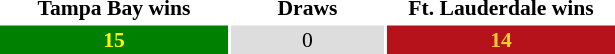<table class class="wikitable" style="font-size:90%; text-align:center">
<tr>
<th width=150>Tampa Bay wins</th>
<th width=100>Draws</th>
<th width=150>Ft. Lauderdale wins</th>
</tr>
<tr>
<td style="text-align:center; background:green;color:yellow;"><strong>15</strong></td>
<td style="background:#ddd;color:black;">0</td>
<td style="text-align:center; background:#b6121b;color:#fc3;"><strong>14</strong></td>
</tr>
</table>
